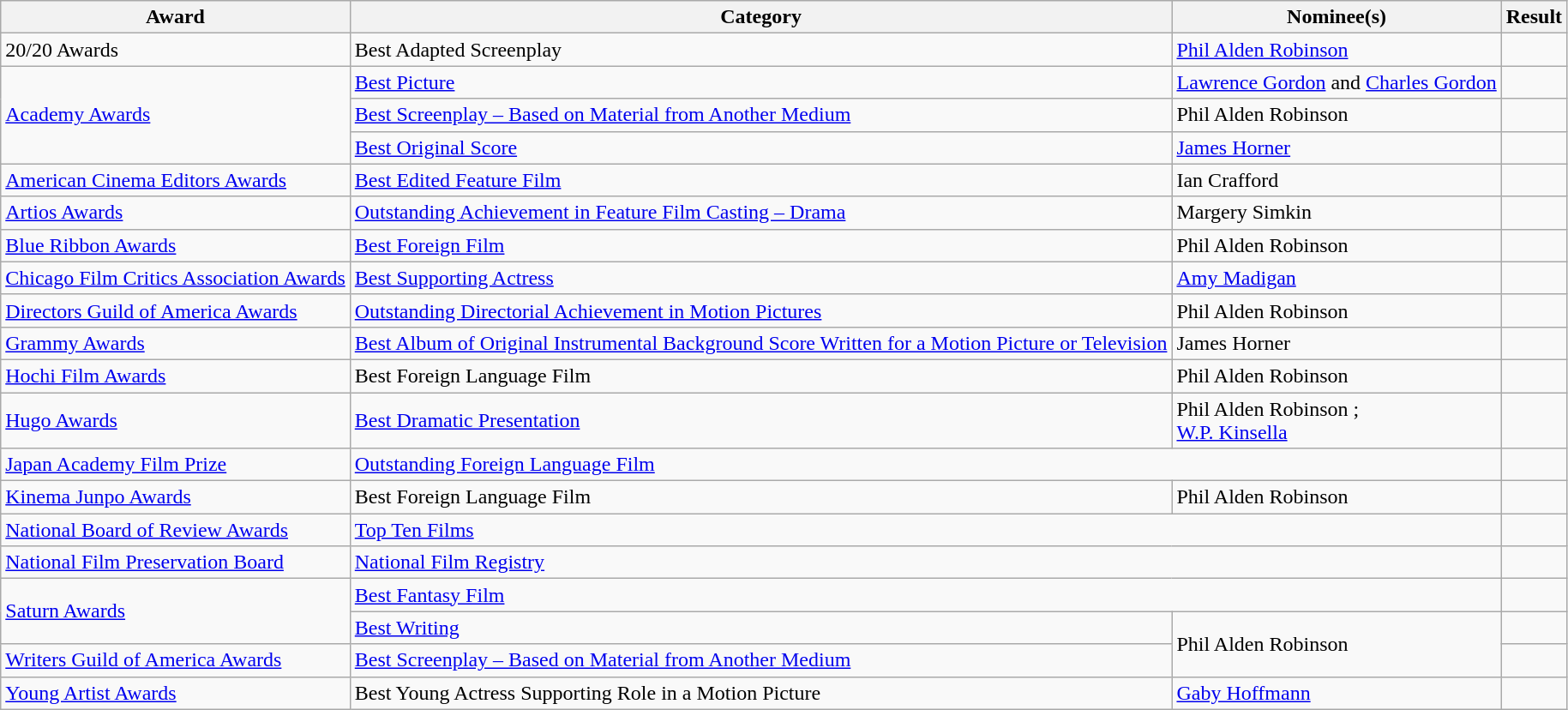<table class="wikitable plainrowheaders">
<tr>
<th>Award</th>
<th>Category</th>
<th>Nominee(s)</th>
<th>Result</th>
</tr>
<tr>
<td>20/20 Awards</td>
<td>Best Adapted Screenplay</td>
<td><a href='#'>Phil Alden Robinson</a></td>
<td></td>
</tr>
<tr>
<td rowspan="3"><a href='#'>Academy Awards</a></td>
<td><a href='#'>Best Picture</a></td>
<td><a href='#'>Lawrence Gordon</a> and <a href='#'>Charles Gordon</a></td>
<td></td>
</tr>
<tr>
<td><a href='#'>Best Screenplay – Based on Material from Another Medium</a></td>
<td>Phil Alden Robinson</td>
<td></td>
</tr>
<tr>
<td><a href='#'>Best Original Score</a></td>
<td><a href='#'>James Horner</a></td>
<td></td>
</tr>
<tr>
<td><a href='#'>American Cinema Editors Awards</a></td>
<td><a href='#'>Best Edited Feature Film</a></td>
<td>Ian Crafford</td>
<td></td>
</tr>
<tr>
<td><a href='#'>Artios Awards</a></td>
<td><a href='#'>Outstanding Achievement in Feature Film Casting – Drama</a></td>
<td>Margery Simkin</td>
<td></td>
</tr>
<tr>
<td><a href='#'>Blue Ribbon Awards</a></td>
<td><a href='#'>Best Foreign Film</a></td>
<td>Phil Alden Robinson</td>
<td></td>
</tr>
<tr>
<td><a href='#'>Chicago Film Critics Association Awards</a></td>
<td><a href='#'>Best Supporting Actress</a></td>
<td><a href='#'>Amy Madigan</a></td>
<td></td>
</tr>
<tr>
<td><a href='#'>Directors Guild of America Awards</a></td>
<td><a href='#'>Outstanding Directorial Achievement in Motion Pictures</a></td>
<td>Phil Alden Robinson</td>
<td></td>
</tr>
<tr>
<td><a href='#'>Grammy Awards</a></td>
<td><a href='#'>Best Album of Original Instrumental Background Score Written for a Motion Picture or Television</a></td>
<td>James Horner</td>
<td></td>
</tr>
<tr>
<td><a href='#'>Hochi Film Awards</a></td>
<td>Best Foreign Language Film</td>
<td>Phil Alden Robinson</td>
<td></td>
</tr>
<tr>
<td><a href='#'>Hugo Awards</a></td>
<td><a href='#'>Best Dramatic Presentation</a></td>
<td>Phil Alden Robinson ; <br> <a href='#'>W.P. Kinsella</a> </td>
<td></td>
</tr>
<tr>
<td><a href='#'>Japan Academy Film Prize</a></td>
<td colspan="2"><a href='#'>Outstanding Foreign Language Film</a></td>
<td></td>
</tr>
<tr>
<td><a href='#'>Kinema Junpo Awards</a></td>
<td>Best Foreign Language Film</td>
<td>Phil Alden Robinson</td>
<td></td>
</tr>
<tr>
<td><a href='#'>National Board of Review Awards</a></td>
<td colspan="2"><a href='#'>Top Ten Films</a></td>
<td></td>
</tr>
<tr>
<td><a href='#'>National Film Preservation Board</a></td>
<td colspan="2"><a href='#'>National Film Registry</a></td>
<td></td>
</tr>
<tr>
<td rowspan="2"><a href='#'>Saturn Awards</a></td>
<td colspan="2"><a href='#'>Best Fantasy Film</a></td>
<td></td>
</tr>
<tr>
<td><a href='#'>Best Writing</a></td>
<td rowspan="2">Phil Alden Robinson</td>
<td></td>
</tr>
<tr>
<td><a href='#'>Writers Guild of America Awards</a></td>
<td><a href='#'>Best Screenplay – Based on Material from Another Medium</a></td>
<td></td>
</tr>
<tr>
<td><a href='#'>Young Artist Awards</a></td>
<td>Best Young Actress Supporting Role in a Motion Picture</td>
<td><a href='#'>Gaby Hoffmann</a></td>
<td></td>
</tr>
</table>
